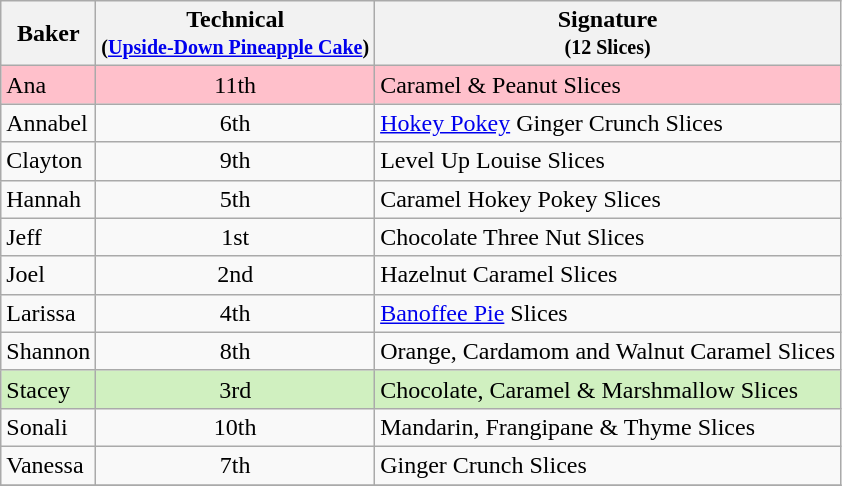<table class="wikitable" style="text-align:center;">
<tr>
<th>Baker</th>
<th>Technical<br><small>(<a href='#'>Upside-Down Pineapple Cake</a>)</small></th>
<th>Signature<br><small>(12 Slices)</small></th>
</tr>
<tr style="background:pink;">
<td align="left">Ana</td>
<td>11th</td>
<td align="left">Caramel & Peanut Slices</td>
</tr>
<tr>
<td align="left">Annabel</td>
<td>6th</td>
<td align="left"><a href='#'>Hokey Pokey</a> Ginger Crunch Slices</td>
</tr>
<tr>
<td align="left">Clayton</td>
<td>9th</td>
<td align="left">Level Up Louise Slices</td>
</tr>
<tr>
<td align="left">Hannah</td>
<td>5th</td>
<td align="left">Caramel Hokey Pokey Slices</td>
</tr>
<tr>
<td align="left">Jeff</td>
<td>1st</td>
<td align="left">Chocolate Three Nut Slices</td>
</tr>
<tr>
<td align="left">Joel</td>
<td>2nd</td>
<td align="left">Hazelnut Caramel Slices</td>
</tr>
<tr>
<td align="left">Larissa</td>
<td>4th</td>
<td align="left"><a href='#'>Banoffee Pie</a> Slices</td>
</tr>
<tr>
<td align="left">Shannon</td>
<td>8th</td>
<td align="left">Orange, Cardamom and Walnut Caramel Slices</td>
</tr>
<tr style="background:#d0f0c0;">
<td align="left">Stacey</td>
<td>3rd</td>
<td align="left">Chocolate, Caramel & Marshmallow Slices</td>
</tr>
<tr>
<td align="left">Sonali</td>
<td>10th</td>
<td align="left">Mandarin, Frangipane & Thyme Slices</td>
</tr>
<tr>
<td align="left">Vanessa</td>
<td>7th</td>
<td align="left">Ginger Crunch Slices</td>
</tr>
<tr>
</tr>
</table>
